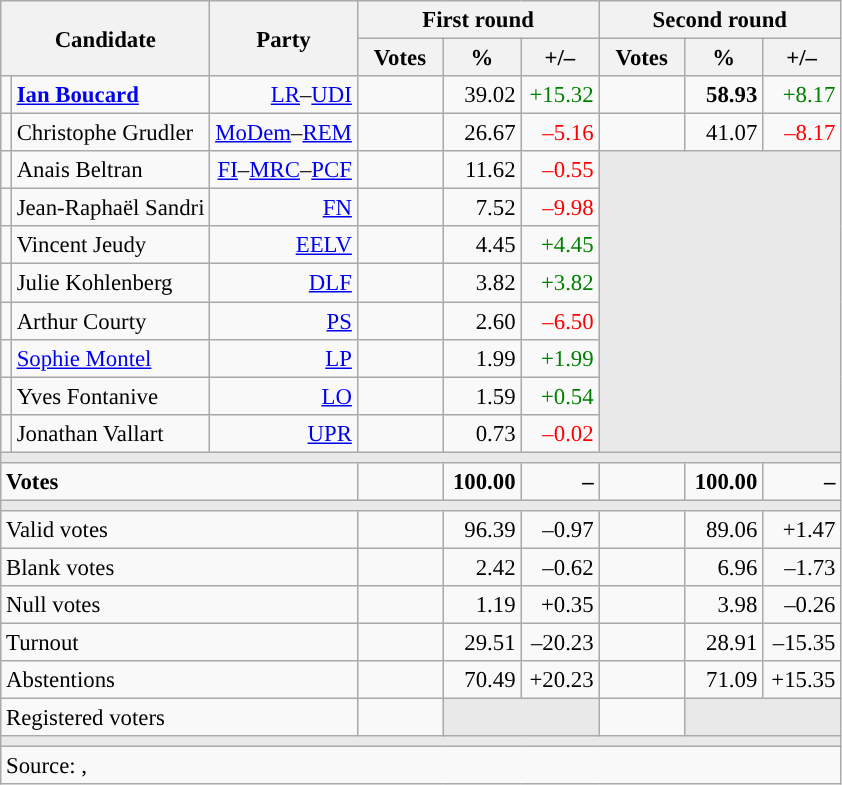<table class="wikitable" style="text-align:right;font-size:95%;">
<tr>
<th rowspan="2" colspan="2">Candidate</th>
<th rowspan="2">Party</th>
<th colspan="3">First round</th>
<th colspan="3">Second round</th>
</tr>
<tr>
<th style="width:50px;">Votes</th>
<th style="width:45px;">%</th>
<th style="width:45px;">+/–</th>
<th style="width:50px;">Votes</th>
<th style="width:45px;">%</th>
<th style="width:45px;">+/–</th>
</tr>
<tr>
<td style="background:"></td>
<td style="text-align:left;"><strong><a href='#'>Ian Boucard</a></strong></td>
<td><a href='#'>LR</a>–<a href='#'>UDI</a></td>
<td></td>
<td>39.02</td>
<td style="color:green;">+15.32</td>
<td><strong></strong></td>
<td><strong>58.93</strong></td>
<td style="color:green;">+8.17</td>
</tr>
<tr>
<td style="background:"></td>
<td style="text-align:left;">Christophe Grudler</td>
<td><a href='#'>MoDem</a>–<a href='#'>REM</a></td>
<td></td>
<td>26.67</td>
<td style="color:red;">–5.16</td>
<td></td>
<td>41.07</td>
<td style="color:red;">–8.17</td>
</tr>
<tr>
<td style="background:"></td>
<td style="text-align:left;">Anais Beltran</td>
<td><a href='#'>FI</a>–<a href='#'>MRC</a>–<a href='#'>PCF</a></td>
<td></td>
<td>11.62</td>
<td style="color:red;">–0.55</td>
<td colspan="3" rowspan="8" style="background:#E9E9E9;"></td>
</tr>
<tr>
<td style="background:"></td>
<td style="text-align:left;">Jean-Raphaël Sandri</td>
<td><a href='#'>FN</a></td>
<td></td>
<td>7.52</td>
<td style="color:red;">–9.98</td>
</tr>
<tr>
<td style="background:"></td>
<td style="text-align:left;">Vincent Jeudy</td>
<td><a href='#'>EELV</a></td>
<td></td>
<td>4.45</td>
<td style="color:green;">+4.45</td>
</tr>
<tr>
<td style="background:"></td>
<td style="text-align:left;">Julie Kohlenberg</td>
<td><a href='#'>DLF</a></td>
<td></td>
<td>3.82</td>
<td style="color:green;">+3.82</td>
</tr>
<tr>
<td style="background:"></td>
<td style="text-align:left;">Arthur Courty</td>
<td><a href='#'>PS</a></td>
<td></td>
<td>2.60</td>
<td style="color:red;">–6.50</td>
</tr>
<tr>
<td style="background:"></td>
<td style="text-align:left;"><a href='#'>Sophie Montel</a></td>
<td><a href='#'>LP</a></td>
<td></td>
<td>1.99</td>
<td style="color:green;">+1.99</td>
</tr>
<tr>
<td style="background:"></td>
<td style="text-align:left;">Yves Fontanive</td>
<td><a href='#'>LO</a></td>
<td></td>
<td>1.59</td>
<td style="color:green;">+0.54</td>
</tr>
<tr>
<td style="background:"></td>
<td style="text-align:left;">Jonathan Vallart</td>
<td><a href='#'>UPR</a></td>
<td></td>
<td>0.73</td>
<td style="color:red;">–0.02</td>
</tr>
<tr>
<td colspan="9" style="background:#E9E9E9;"></td>
</tr>
<tr style="font-weight:bold;">
<td colspan="3" style="text-align:left;">Votes</td>
<td></td>
<td>100.00</td>
<td>–</td>
<td></td>
<td>100.00</td>
<td>–</td>
</tr>
<tr>
<td colspan="9" style="background:#E9E9E9;"></td>
</tr>
<tr>
<td colspan="3" style="text-align:left;">Valid votes</td>
<td></td>
<td>96.39</td>
<td>–0.97</td>
<td></td>
<td>89.06</td>
<td>+1.47</td>
</tr>
<tr>
<td colspan="3" style="text-align:left;">Blank votes</td>
<td></td>
<td>2.42</td>
<td>–0.62</td>
<td></td>
<td>6.96</td>
<td>–1.73</td>
</tr>
<tr>
<td colspan="3" style="text-align:left;">Null votes</td>
<td></td>
<td>1.19</td>
<td>+0.35</td>
<td></td>
<td>3.98</td>
<td>–0.26</td>
</tr>
<tr>
<td colspan="3" style="text-align:left;">Turnout</td>
<td></td>
<td>29.51</td>
<td>–20.23</td>
<td></td>
<td>28.91</td>
<td>–15.35</td>
</tr>
<tr>
<td colspan="3" style="text-align:left;">Abstentions</td>
<td></td>
<td>70.49</td>
<td>+20.23</td>
<td></td>
<td>71.09</td>
<td>+15.35</td>
</tr>
<tr>
<td colspan="3" style="text-align:left;">Registered voters</td>
<td></td>
<td colspan="2" style="background:#E9E9E9;"></td>
<td></td>
<td colspan="2" style="background:#E9E9E9;"></td>
</tr>
<tr>
<td colspan="9" style="background:#E9E9E9;"></td>
</tr>
<tr>
<td colspan="9" style="text-align:left;">Source: , </td>
</tr>
</table>
